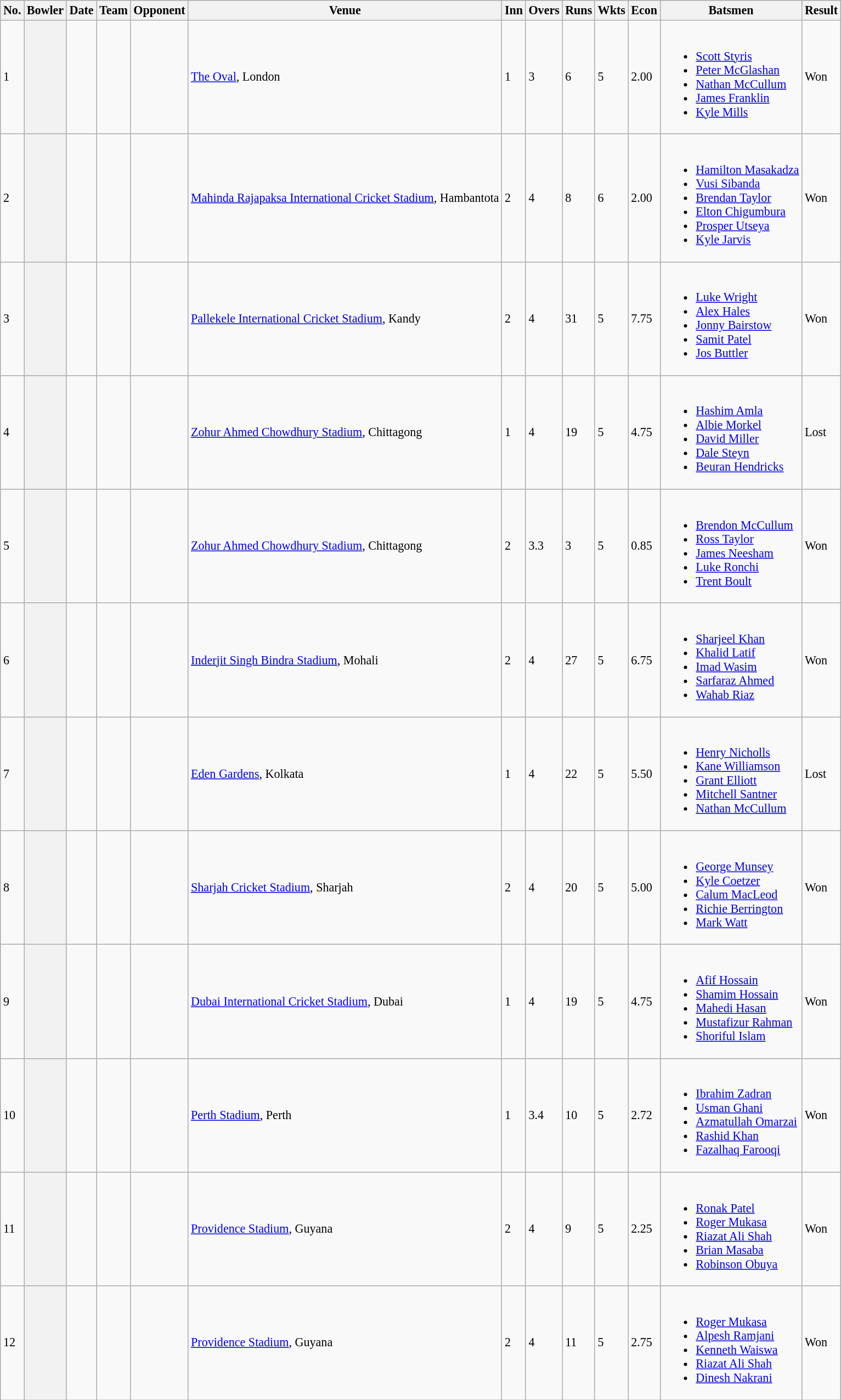<table class="wikitable sortable plainrowheaders" style="font-size: 92%">
<tr align=center>
<th>No.</th>
<th>Bowler</th>
<th>Date</th>
<th>Team</th>
<th>Opponent</th>
<th>Venue</th>
<th>Inn</th>
<th>Overs</th>
<th>Runs</th>
<th>Wkts</th>
<th>Econ</th>
<th class="unsortable">Batsmen</th>
<th>Result</th>
</tr>
<tr>
<td>1</td>
<th scope="row" style="text-align:left;"> </th>
<td></td>
<td></td>
<td></td>
<td><a href='#'>The Oval</a>, London</td>
<td>1</td>
<td>3</td>
<td>6</td>
<td>5</td>
<td>2.00</td>
<td align="left"><br><ul><li><a href='#'>Scott Styris</a></li><li><a href='#'>Peter McGlashan</a></li><li><a href='#'>Nathan McCullum</a></li><li><a href='#'>James Franklin</a></li><li><a href='#'>Kyle Mills</a></li></ul></td>
<td>Won</td>
</tr>
<tr>
<td>2</td>
<th scope="row" style="text-align:left;"> </th>
<td></td>
<td></td>
<td></td>
<td><a href='#'>Mahinda Rajapaksa International Cricket Stadium</a>, Hambantota</td>
<td>2</td>
<td>4</td>
<td>8</td>
<td>6</td>
<td>2.00</td>
<td align="left"><br><ul><li><a href='#'>Hamilton Masakadza</a></li><li><a href='#'>Vusi Sibanda</a></li><li><a href='#'>Brendan Taylor</a></li><li><a href='#'>Elton Chigumbura</a></li><li><a href='#'>Prosper Utseya</a></li><li><a href='#'>Kyle Jarvis</a></li></ul></td>
<td>Won</td>
</tr>
<tr>
<td>3</td>
<th scope="row" style="text-align:left;"> </th>
<td></td>
<td></td>
<td></td>
<td><a href='#'>Pallekele International Cricket Stadium</a>, Kandy</td>
<td>2</td>
<td>4</td>
<td>31</td>
<td>5</td>
<td>7.75</td>
<td align="left"><br><ul><li><a href='#'>Luke Wright</a></li><li><a href='#'>Alex Hales</a></li><li><a href='#'>Jonny Bairstow</a></li><li><a href='#'>Samit Patel</a></li><li><a href='#'>Jos Buttler</a></li></ul></td>
<td>Won</td>
</tr>
<tr>
<td>4</td>
<th scope="row" style="text-align:left;"></th>
<td></td>
<td></td>
<td></td>
<td><a href='#'>Zohur Ahmed Chowdhury Stadium</a>, Chittagong</td>
<td>1</td>
<td>4</td>
<td>19</td>
<td>5</td>
<td>4.75</td>
<td align="left"><br><ul><li><a href='#'>Hashim Amla</a></li><li><a href='#'>Albie Morkel</a></li><li><a href='#'>David Miller</a></li><li><a href='#'>Dale Steyn</a></li><li><a href='#'>Beuran Hendricks</a></li></ul></td>
<td>Lost</td>
</tr>
<tr>
<td>5</td>
<th scope="row" style="text-align:left;"> </th>
<td></td>
<td></td>
<td></td>
<td><a href='#'>Zohur Ahmed Chowdhury Stadium</a>, Chittagong</td>
<td>2</td>
<td>3.3</td>
<td>3</td>
<td>5</td>
<td>0.85</td>
<td align="left"><br><ul><li><a href='#'>Brendon McCullum</a></li><li><a href='#'>Ross Taylor</a></li><li><a href='#'>James Neesham</a></li><li><a href='#'>Luke Ronchi</a></li><li><a href='#'>Trent Boult</a></li></ul></td>
<td>Won</td>
</tr>
<tr>
<td>6</td>
<th scope="row" style="text-align:left;"> </th>
<td></td>
<td></td>
<td></td>
<td><a href='#'>Inderjit Singh Bindra Stadium</a>, Mohali</td>
<td>2</td>
<td>4</td>
<td>27</td>
<td>5</td>
<td>6.75</td>
<td align="left"><br><ul><li><a href='#'>Sharjeel Khan</a></li><li><a href='#'>Khalid Latif</a></li><li><a href='#'>Imad Wasim</a></li><li><a href='#'>Sarfaraz Ahmed</a></li><li><a href='#'>Wahab Riaz</a></li></ul></td>
<td>Won</td>
</tr>
<tr>
<td>7</td>
<th scope="row" style="text-align:left;"></th>
<td></td>
<td></td>
<td></td>
<td><a href='#'>Eden Gardens</a>, Kolkata</td>
<td>1</td>
<td>4</td>
<td>22</td>
<td>5</td>
<td>5.50</td>
<td align="left"><br><ul><li><a href='#'>Henry Nicholls</a></li><li><a href='#'>Kane Williamson</a></li><li><a href='#'>Grant Elliott</a></li><li><a href='#'>Mitchell Santner</a></li><li><a href='#'>Nathan McCullum</a></li></ul></td>
<td>Lost</td>
</tr>
<tr>
<td>8</td>
<th scope="row" style="text-align:left;"> </th>
<td></td>
<td></td>
<td></td>
<td><a href='#'>Sharjah Cricket Stadium</a>, Sharjah</td>
<td>2</td>
<td>4</td>
<td>20</td>
<td>5</td>
<td>5.00</td>
<td align="left"><br><ul><li><a href='#'>George Munsey</a></li><li><a href='#'>Kyle Coetzer</a></li><li><a href='#'>Calum MacLeod</a></li><li><a href='#'>Richie Berrington</a></li><li><a href='#'>Mark Watt</a></li></ul></td>
<td>Won</td>
</tr>
<tr>
<td>9</td>
<th scope="row" style="text-align:left;"> </th>
<td></td>
<td></td>
<td></td>
<td><a href='#'>Dubai International Cricket Stadium</a>, Dubai</td>
<td>1</td>
<td>4</td>
<td>19</td>
<td>5</td>
<td>4.75</td>
<td align="left"><br><ul><li><a href='#'>Afif Hossain</a></li><li><a href='#'>Shamim Hossain</a></li><li><a href='#'>Mahedi Hasan</a></li><li><a href='#'>Mustafizur Rahman</a></li><li><a href='#'>Shoriful Islam</a></li></ul></td>
<td>Won</td>
</tr>
<tr>
<td>10</td>
<th scope="row" style="text-align:left;"> </th>
<td></td>
<td></td>
<td></td>
<td><a href='#'>Perth Stadium</a>, Perth</td>
<td>1</td>
<td>3.4</td>
<td>10</td>
<td>5</td>
<td>2.72</td>
<td align="left"><br><ul><li><a href='#'>Ibrahim Zadran</a></li><li><a href='#'>Usman Ghani</a></li><li><a href='#'>Azmatullah Omarzai</a></li><li><a href='#'>Rashid Khan</a></li><li><a href='#'>Fazalhaq Farooqi</a></li></ul></td>
<td>Won</td>
</tr>
<tr>
<td>11</td>
<th scope="row" style="text-align:left;"> </th>
<td></td>
<td></td>
<td></td>
<td><a href='#'>Providence Stadium</a>, Guyana</td>
<td>2</td>
<td>4</td>
<td>9</td>
<td>5</td>
<td>2.25</td>
<td align="left"><br><ul><li><a href='#'>Ronak Patel</a></li><li><a href='#'>Roger Mukasa</a></li><li><a href='#'>Riazat Ali Shah</a></li><li><a href='#'>Brian Masaba</a></li><li><a href='#'>Robinson Obuya</a></li></ul></td>
<td>Won</td>
</tr>
<tr>
<td>12</td>
<th scope="row" style="text-align:left;"> </th>
<td></td>
<td></td>
<td></td>
<td><a href='#'>Providence Stadium</a>, Guyana</td>
<td>2</td>
<td>4</td>
<td>11</td>
<td>5</td>
<td>2.75</td>
<td align="left"><br><ul><li><a href='#'>Roger Mukasa</a></li><li><a href='#'>Alpesh Ramjani</a></li><li><a href='#'>Kenneth Waiswa</a></li><li><a href='#'>Riazat Ali Shah</a></li><li><a href='#'>Dinesh Nakrani</a></li></ul></td>
<td>Won</td>
</tr>
</table>
